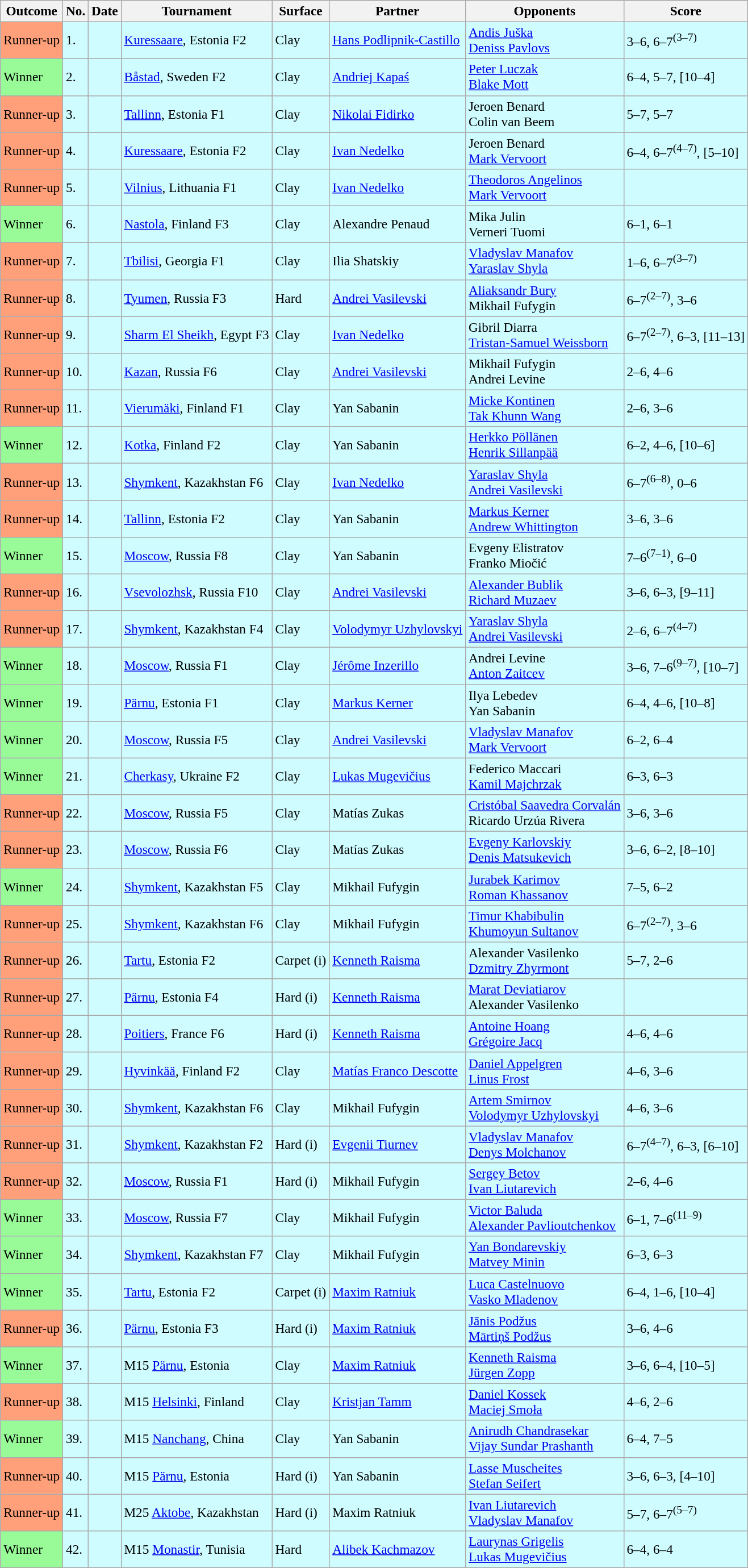<table class="sortable wikitable" style=font-size:97%>
<tr>
<th>Outcome</th>
<th>No.</th>
<th>Date</th>
<th>Tournament</th>
<th>Surface</th>
<th>Partner</th>
<th>Opponents</th>
<th>Score</th>
</tr>
<tr style="background:#cffcff;">
<td bgcolor=FFA07A>Runner-up</td>
<td>1.</td>
<td></td>
<td> <a href='#'>Kuressaare</a>, Estonia F2</td>
<td>Clay</td>
<td> <a href='#'>Hans Podlipnik-Castillo</a></td>
<td> <a href='#'>Andis Juška</a><br> <a href='#'>Deniss Pavlovs</a></td>
<td>3–6, 6–7<sup>(3–7)</sup></td>
</tr>
<tr style="background:#cffcff;">
<td bgcolor=98FB98>Winner</td>
<td>2.</td>
<td></td>
<td> <a href='#'>Båstad</a>, Sweden F2</td>
<td>Clay</td>
<td> <a href='#'>Andriej Kapaś</a></td>
<td> <a href='#'>Peter Luczak</a><br> <a href='#'>Blake Mott</a></td>
<td>6–4, 5–7, [10–4]</td>
</tr>
<tr style="background:#cffcff;">
<td bgcolor=FFA07A>Runner-up</td>
<td>3.</td>
<td></td>
<td> <a href='#'>Tallinn</a>, Estonia F1</td>
<td>Clay</td>
<td> <a href='#'>Nikolai Fidirko</a></td>
<td> Jeroen Benard<br> Colin van Beem</td>
<td>5–7, 5–7</td>
</tr>
<tr style="background:#cffcff;">
<td bgcolor=FFA07A>Runner-up</td>
<td>4.</td>
<td></td>
<td> <a href='#'>Kuressaare</a>, Estonia F2</td>
<td>Clay</td>
<td> <a href='#'>Ivan Nedelko</a></td>
<td> Jeroen Benard<br> <a href='#'>Mark Vervoort</a></td>
<td>6–4, 6–7<sup>(4–7)</sup>, [5–10]</td>
</tr>
<tr style="background:#cffcff;">
<td bgcolor=FFA07A>Runner-up</td>
<td>5.</td>
<td></td>
<td> <a href='#'>Vilnius</a>, Lithuania F1</td>
<td>Clay</td>
<td> <a href='#'>Ivan Nedelko</a></td>
<td> <a href='#'>Theodoros Angelinos</a><br> <a href='#'>Mark Vervoort</a></td>
<td></td>
</tr>
<tr style="background:#cffcff;">
<td bgcolor=98FB98>Winner</td>
<td>6.</td>
<td></td>
<td> <a href='#'>Nastola</a>, Finland F3</td>
<td>Clay</td>
<td> Alexandre Penaud</td>
<td> Mika Julin<br> Verneri Tuomi</td>
<td>6–1, 6–1</td>
</tr>
<tr style="background:#cffcff;">
<td bgcolor=FFA07A>Runner-up</td>
<td>7.</td>
<td></td>
<td> <a href='#'>Tbilisi</a>, Georgia F1</td>
<td>Clay</td>
<td> Ilia Shatskiy</td>
<td> <a href='#'>Vladyslav Manafov</a><br> <a href='#'>Yaraslav Shyla</a></td>
<td>1–6, 6–7<sup>(3–7)</sup></td>
</tr>
<tr style="background:#cffcff;">
<td bgcolor=FFA07A>Runner-up</td>
<td>8.</td>
<td></td>
<td> <a href='#'>Tyumen</a>, Russia F3</td>
<td>Hard</td>
<td> <a href='#'>Andrei Vasilevski</a></td>
<td> <a href='#'>Aliaksandr Bury</a><br> Mikhail Fufygin</td>
<td>6–7<sup>(2–7)</sup>, 3–6</td>
</tr>
<tr style="background:#cffcff;">
<td bgcolor=FFA07A>Runner-up</td>
<td>9.</td>
<td></td>
<td> <a href='#'>Sharm El Sheikh</a>, Egypt F3</td>
<td>Clay</td>
<td> <a href='#'>Ivan Nedelko</a></td>
<td> Gibril Diarra<br> <a href='#'>Tristan-Samuel Weissborn</a></td>
<td>6–7<sup>(2–7)</sup>, 6–3, [11–13]</td>
</tr>
<tr style="background:#cffcff;">
<td bgcolor=FFA07A>Runner-up</td>
<td>10.</td>
<td></td>
<td> <a href='#'>Kazan</a>, Russia F6</td>
<td>Clay</td>
<td> <a href='#'>Andrei Vasilevski</a></td>
<td> Mikhail Fufygin<br> Andrei Levine</td>
<td>2–6, 4–6</td>
</tr>
<tr style="background:#cffcff;">
<td bgcolor=FFA07A>Runner-up</td>
<td>11.</td>
<td></td>
<td> <a href='#'>Vierumäki</a>, Finland F1</td>
<td>Clay</td>
<td> Yan Sabanin</td>
<td> <a href='#'>Micke Kontinen</a><br> <a href='#'>Tak Khunn Wang</a></td>
<td>2–6, 3–6</td>
</tr>
<tr style="background:#cffcff;">
<td bgcolor=98FB98>Winner</td>
<td>12.</td>
<td></td>
<td> <a href='#'>Kotka</a>, Finland F2</td>
<td>Clay</td>
<td> Yan Sabanin</td>
<td> <a href='#'>Herkko Pöllänen</a><br> <a href='#'>Henrik Sillanpää</a></td>
<td>6–2, 4–6, [10–6]</td>
</tr>
<tr style="background:#cffcff;">
<td bgcolor=FFA07A>Runner-up</td>
<td>13.</td>
<td></td>
<td> <a href='#'>Shymkent</a>, Kazakhstan F6</td>
<td>Clay</td>
<td> <a href='#'>Ivan Nedelko</a></td>
<td> <a href='#'>Yaraslav Shyla</a><br> <a href='#'>Andrei Vasilevski</a></td>
<td>6–7<sup>(6–8)</sup>, 0–6</td>
</tr>
<tr style="background:#cffcff;">
<td bgcolor=FFA07A>Runner-up</td>
<td>14.</td>
<td></td>
<td> <a href='#'>Tallinn</a>, Estonia F2</td>
<td>Clay</td>
<td> Yan Sabanin</td>
<td> <a href='#'>Markus Kerner</a><br> <a href='#'>Andrew Whittington</a></td>
<td>3–6, 3–6</td>
</tr>
<tr style="background:#cffcff;">
<td bgcolor=98FB98>Winner</td>
<td>15.</td>
<td></td>
<td> <a href='#'>Moscow</a>, Russia F8</td>
<td>Clay</td>
<td> Yan Sabanin</td>
<td> Evgeny Elistratov<br> Franko Miočić</td>
<td>7–6<sup>(7–1)</sup>, 6–0</td>
</tr>
<tr style="background:#cffcff;">
<td bgcolor=FFA07A>Runner-up</td>
<td>16.</td>
<td></td>
<td> <a href='#'>Vsevolozhsk</a>, Russia F10</td>
<td>Clay</td>
<td> <a href='#'>Andrei Vasilevski</a></td>
<td> <a href='#'>Alexander Bublik</a><br> <a href='#'>Richard Muzaev</a></td>
<td>3–6, 6–3, [9–11]</td>
</tr>
<tr style="background:#cffcff;">
<td bgcolor=FFA07A>Runner-up</td>
<td>17.</td>
<td></td>
<td> <a href='#'>Shymkent</a>, Kazakhstan F4</td>
<td>Clay</td>
<td> <a href='#'>Volodymyr Uzhylovskyi</a></td>
<td> <a href='#'>Yaraslav Shyla</a><br> <a href='#'>Andrei Vasilevski</a></td>
<td>2–6, 6–7<sup>(4–7)</sup></td>
</tr>
<tr style="background:#cffcff;">
<td bgcolor=98FB98>Winner</td>
<td>18.</td>
<td></td>
<td> <a href='#'>Moscow</a>, Russia F1</td>
<td>Clay</td>
<td> <a href='#'>Jérôme Inzerillo</a></td>
<td> Andrei Levine<br> <a href='#'>Anton Zaitcev</a></td>
<td>3–6, 7–6<sup>(9–7)</sup>, [10–7]</td>
</tr>
<tr style="background:#cffcff;">
<td bgcolor=98FB98>Winner</td>
<td>19.</td>
<td></td>
<td> <a href='#'>Pärnu</a>, Estonia F1</td>
<td>Clay</td>
<td> <a href='#'>Markus Kerner</a></td>
<td> Ilya Lebedev<br> Yan Sabanin</td>
<td>6–4, 4–6, [10–8]</td>
</tr>
<tr style="background:#cffcff;">
<td bgcolor=98FB98>Winner</td>
<td>20.</td>
<td></td>
<td> <a href='#'>Moscow</a>, Russia F5</td>
<td>Clay</td>
<td> <a href='#'>Andrei Vasilevski</a></td>
<td> <a href='#'>Vladyslav Manafov</a><br> <a href='#'>Mark Vervoort</a></td>
<td>6–2, 6–4</td>
</tr>
<tr style="background:#cffcff;">
<td bgcolor=98FB98>Winner</td>
<td>21.</td>
<td></td>
<td> <a href='#'>Cherkasy</a>, Ukraine F2</td>
<td>Clay</td>
<td> <a href='#'>Lukas Mugevičius</a></td>
<td> Federico Maccari<br> <a href='#'>Kamil Majchrzak</a></td>
<td>6–3, 6–3</td>
</tr>
<tr style="background:#cffcff;">
<td bgcolor=FFA07A>Runner-up</td>
<td>22.</td>
<td></td>
<td> <a href='#'>Moscow</a>, Russia F5</td>
<td>Clay</td>
<td> Matías Zukas</td>
<td> <a href='#'>Cristóbal Saavedra Corvalán</a><br> Ricardo Urzúa Rivera</td>
<td>3–6, 3–6</td>
</tr>
<tr style="background:#cffcff;">
<td bgcolor=FFA07A>Runner-up</td>
<td>23.</td>
<td></td>
<td> <a href='#'>Moscow</a>, Russia F6</td>
<td>Clay</td>
<td> Matías Zukas</td>
<td> <a href='#'>Evgeny Karlovskiy</a><br> <a href='#'>Denis Matsukevich</a></td>
<td>3–6, 6–2, [8–10]</td>
</tr>
<tr style="background:#cffcff;">
<td bgcolor=98FB98>Winner</td>
<td>24.</td>
<td></td>
<td> <a href='#'>Shymkent</a>, Kazakhstan F5</td>
<td>Clay</td>
<td> Mikhail Fufygin</td>
<td> <a href='#'>Jurabek Karimov</a><br> <a href='#'>Roman Khassanov</a></td>
<td>7–5, 6–2</td>
</tr>
<tr style="background:#cffcff;">
<td bgcolor=FFA07A>Runner-up</td>
<td>25.</td>
<td></td>
<td> <a href='#'>Shymkent</a>, Kazakhstan F6</td>
<td>Clay</td>
<td> Mikhail Fufygin</td>
<td> <a href='#'>Timur Khabibulin</a><br> <a href='#'>Khumoyun Sultanov</a></td>
<td>6–7<sup>(2–7)</sup>, 3–6</td>
</tr>
<tr style="background:#cffcff;">
<td bgcolor=FFA07A>Runner-up</td>
<td>26.</td>
<td></td>
<td> <a href='#'>Tartu</a>, Estonia F2</td>
<td>Carpet (i)</td>
<td> <a href='#'>Kenneth Raisma</a></td>
<td> Alexander Vasilenko<br> <a href='#'>Dzmitry Zhyrmont</a></td>
<td>5–7, 2–6</td>
</tr>
<tr style="background:#cffcff;">
<td bgcolor=FFA07A>Runner-up</td>
<td>27.</td>
<td></td>
<td> <a href='#'>Pärnu</a>, Estonia F4</td>
<td>Hard (i)</td>
<td> <a href='#'>Kenneth Raisma</a></td>
<td> <a href='#'>Marat Deviatiarov</a><br> Alexander Vasilenko</td>
<td></td>
</tr>
<tr style="background:#cffcff;">
<td bgcolor=FFA07A>Runner-up</td>
<td>28.</td>
<td></td>
<td> <a href='#'>Poitiers</a>, France F6</td>
<td>Hard (i)</td>
<td> <a href='#'>Kenneth Raisma</a></td>
<td> <a href='#'>Antoine Hoang</a><br> <a href='#'>Grégoire Jacq</a></td>
<td>4–6, 4–6</td>
</tr>
<tr style="background:#cffcff;">
<td bgcolor=FFA07A>Runner-up</td>
<td>29.</td>
<td></td>
<td> <a href='#'>Hyvinkää</a>, Finland F2</td>
<td>Clay</td>
<td> <a href='#'>Matías Franco Descotte</a></td>
<td> <a href='#'>Daniel Appelgren</a><br> <a href='#'>Linus Frost</a></td>
<td>4–6, 3–6</td>
</tr>
<tr style="background:#cffcff;">
<td bgcolor=FFA07A>Runner-up</td>
<td>30.</td>
<td></td>
<td> <a href='#'>Shymkent</a>, Kazakhstan F6</td>
<td>Clay</td>
<td> Mikhail Fufygin</td>
<td> <a href='#'>Artem Smirnov</a><br> <a href='#'>Volodymyr Uzhylovskyi</a></td>
<td>4–6, 3–6</td>
</tr>
<tr style="background:#cffcff;">
<td bgcolor=FFA07A>Runner-up</td>
<td>31.</td>
<td></td>
<td> <a href='#'>Shymkent</a>, Kazakhstan F2</td>
<td>Hard (i)</td>
<td> <a href='#'>Evgenii Tiurnev</a></td>
<td> <a href='#'>Vladyslav Manafov</a><br> <a href='#'>Denys Molchanov</a></td>
<td>6–7<sup>(4–7)</sup>, 6–3, [6–10]</td>
</tr>
<tr style="background:#cffcff;">
<td bgcolor=FFA07A>Runner-up</td>
<td>32.</td>
<td></td>
<td> <a href='#'>Moscow</a>, Russia F1</td>
<td>Hard (i)</td>
<td> Mikhail Fufygin</td>
<td> <a href='#'>Sergey Betov</a><br> <a href='#'>Ivan Liutarevich</a></td>
<td>2–6, 4–6</td>
</tr>
<tr style="background:#cffcff;">
<td bgcolor=98FB98>Winner</td>
<td>33.</td>
<td></td>
<td> <a href='#'>Moscow</a>, Russia F7</td>
<td>Clay</td>
<td> Mikhail Fufygin</td>
<td> <a href='#'>Victor Baluda</a><br> <a href='#'>Alexander Pavlioutchenkov</a></td>
<td>6–1, 7–6<sup>(11–9)</sup></td>
</tr>
<tr style="background:#cffcff;">
<td bgcolor=98FB98>Winner</td>
<td>34.</td>
<td></td>
<td> <a href='#'>Shymkent</a>, Kazakhstan F7</td>
<td>Clay</td>
<td> Mikhail Fufygin</td>
<td> <a href='#'>Yan Bondarevskiy</a><br> <a href='#'>Matvey Minin</a></td>
<td>6–3, 6–3</td>
</tr>
<tr style="background:#cffcff;">
<td bgcolor=98FB98>Winner</td>
<td>35.</td>
<td></td>
<td> <a href='#'>Tartu</a>, Estonia F2</td>
<td>Carpet (i)</td>
<td> <a href='#'>Maxim Ratniuk</a></td>
<td> <a href='#'>Luca Castelnuovo</a><br> <a href='#'>Vasko Mladenov</a></td>
<td>6–4, 1–6, [10–4]</td>
</tr>
<tr style="background:#cffcff;">
<td bgcolor=FFA07A>Runner-up</td>
<td>36.</td>
<td></td>
<td> <a href='#'>Pärnu</a>, Estonia F3</td>
<td>Hard (i)</td>
<td> <a href='#'>Maxim Ratniuk</a></td>
<td> <a href='#'>Jānis Podžus</a><br> <a href='#'>Mārtiņš Podžus</a></td>
<td>3–6, 4–6</td>
</tr>
<tr style="background:#cffcff;">
<td bgcolor=98FB98>Winner</td>
<td>37.</td>
<td></td>
<td> M15 <a href='#'>Pärnu</a>, Estonia</td>
<td>Clay</td>
<td> <a href='#'>Maxim Ratniuk</a></td>
<td> <a href='#'>Kenneth Raisma</a><br> <a href='#'>Jürgen Zopp</a></td>
<td>3–6, 6–4, [10–5]</td>
</tr>
<tr style="background:#cffcff;">
<td bgcolor=FFA07A>Runner-up</td>
<td>38.</td>
<td></td>
<td> M15 <a href='#'>Helsinki</a>, Finland</td>
<td>Clay</td>
<td> <a href='#'>Kristjan Tamm</a></td>
<td> <a href='#'>Daniel Kossek</a><br> <a href='#'>Maciej Smoła</a></td>
<td>4–6, 2–6</td>
</tr>
<tr style="background:#cffcff;">
<td bgcolor=98FB98>Winner</td>
<td>39.</td>
<td></td>
<td> M15 <a href='#'>Nanchang</a>, China</td>
<td>Clay</td>
<td> Yan Sabanin</td>
<td> <a href='#'>Anirudh Chandrasekar</a><br> <a href='#'>Vijay Sundar Prashanth</a></td>
<td>6–4, 7–5</td>
</tr>
<tr style="background:#cffcff;">
<td bgcolor=FFA07A>Runner-up</td>
<td>40.</td>
<td></td>
<td> M15 <a href='#'>Pärnu</a>, Estonia</td>
<td>Hard (i)</td>
<td> Yan Sabanin</td>
<td> <a href='#'>Lasse Muscheites</a><br> <a href='#'>Stefan Seifert</a></td>
<td>3–6, 6–3, [4–10]</td>
</tr>
<tr style="background:#cffcff;">
<td bgcolor=FFA07A>Runner-up</td>
<td>41.</td>
<td></td>
<td> M25 <a href='#'>Aktobe</a>, Kazakhstan</td>
<td>Hard (i)</td>
<td> Maxim Ratniuk</td>
<td> <a href='#'>Ivan Liutarevich</a><br> <a href='#'>Vladyslav Manafov</a></td>
<td>5–7, 6–7<sup>(5–7)</sup></td>
</tr>
<tr style="background:#cffcff;">
<td bgcolor=98FB98>Winner</td>
<td>42.</td>
<td></td>
<td> M15 <a href='#'>Monastir</a>, Tunisia</td>
<td>Hard</td>
<td> <a href='#'>Alibek Kachmazov</a></td>
<td> <a href='#'>Laurynas Grigelis</a><br> <a href='#'>Lukas Mugevičius</a></td>
<td>6–4, 6–4</td>
</tr>
</table>
